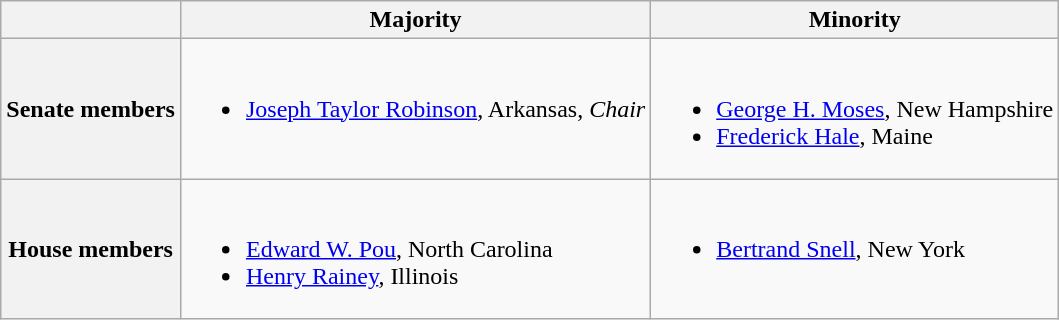<table class=wikitable>
<tr>
<th></th>
<th>Majority</th>
<th>Minority</th>
</tr>
<tr>
<th>Senate members</th>
<td valign="top" ><br><ul><li><a href='#'>Joseph Taylor Robinson</a>, Arkansas, <em>Chair</em></li></ul></td>
<td valign="top" ><br><ul><li><a href='#'>George H. Moses</a>, New Hampshire</li><li><a href='#'>Frederick Hale</a>, Maine</li></ul></td>
</tr>
<tr>
<th>House members</th>
<td valign="top" ><br><ul><li><a href='#'>Edward W. Pou</a>, North Carolina</li><li><a href='#'>Henry Rainey</a>, Illinois</li></ul></td>
<td valign="top" ><br><ul><li><a href='#'>Bertrand Snell</a>, New York</li></ul></td>
</tr>
</table>
